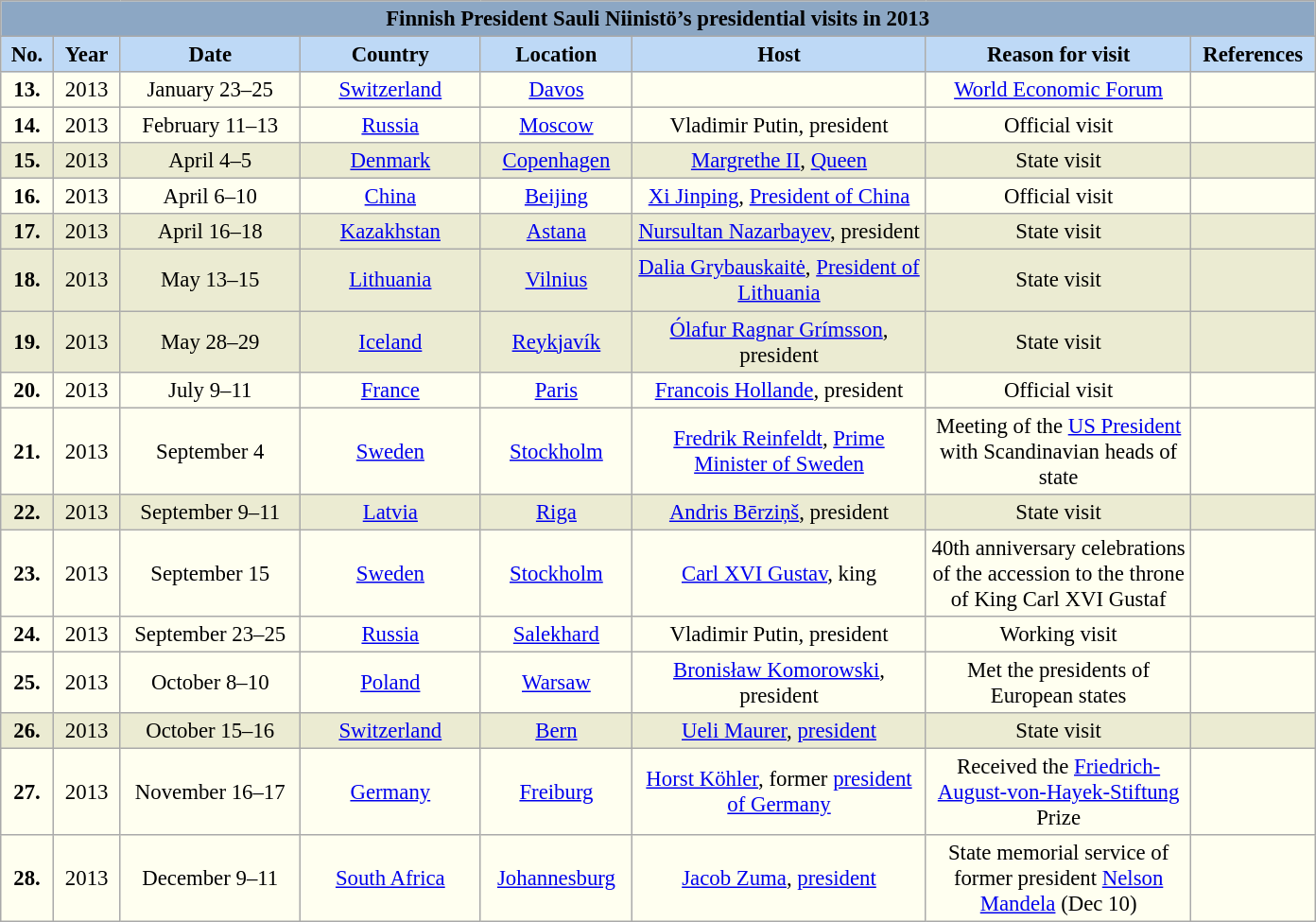<table class="wikitable" style="font-size:95%; text-align:center; background:#FFFFF0">
<tr>
<td colspan="8" style="background:#8CA7C4;"><strong>Finnish President Sauli Niinistö’s presidential visits in 2013</strong></td>
</tr>
<tr>
<th width=30 style=background:#BED9F6>No.</th>
<th width=40 style=background:#BED9F6>Year</th>
<th width=120 style=background:#BED9F6>Date</th>
<th width=120 style=background:#BED9F6>Country</th>
<th width=100 style=background:#BED9F6>Location</th>
<th width=200 style=background:#BED9F6>Host</th>
<th width=180 style=background:#BED9F6>Reason for visit</th>
<th width=80 style=background:#BED9F6>References</th>
</tr>
<tr>
<td><strong>13.</strong></td>
<td>2013</td>
<td>January 23–25</td>
<td> <a href='#'>Switzerland</a></td>
<td><a href='#'>Davos</a></td>
<td></td>
<td><a href='#'>World Economic Forum</a></td>
<td></td>
</tr>
<tr>
<td><strong>14.</strong></td>
<td>2013</td>
<td>February 11–13</td>
<td> <a href='#'>Russia</a></td>
<td><a href='#'>Moscow</a></td>
<td>Vladimir Putin, president</td>
<td>Official visit</td>
<td></td>
</tr>
<tr style="background:#EBEBD2;">
<td><strong>15.</strong></td>
<td>2013</td>
<td>April 4–5</td>
<td> <a href='#'>Denmark</a></td>
<td><a href='#'>Copenhagen</a></td>
<td><a href='#'>Margrethe II</a>, <a href='#'>Queen</a></td>
<td>State visit</td>
<td></td>
</tr>
<tr>
<td><strong>16.</strong></td>
<td>2013</td>
<td>April 6–10</td>
<td> <a href='#'>China</a></td>
<td><a href='#'>Beijing</a></td>
<td><a href='#'>Xi Jinping</a>, <a href='#'>President of China</a></td>
<td>Official visit</td>
<td></td>
</tr>
<tr style="background:#EBEBD2;">
<td><strong>17.</strong></td>
<td>2013</td>
<td>April 16–18</td>
<td> <a href='#'>Kazakhstan</a></td>
<td><a href='#'>Astana</a></td>
<td><a href='#'>Nursultan Nazarbayev</a>, president</td>
<td>State visit</td>
<td></td>
</tr>
<tr style="background:#EBEBD2;">
<td><strong>18.</strong></td>
<td>2013</td>
<td>May 13–15</td>
<td> <a href='#'>Lithuania</a></td>
<td><a href='#'>Vilnius</a></td>
<td><a href='#'>Dalia Grybauskaitė</a>, <a href='#'>President of Lithuania</a></td>
<td>State visit</td>
<td></td>
</tr>
<tr style="background:#EBEBD2;">
<td><strong>19.</strong></td>
<td>2013</td>
<td>May 28–29</td>
<td> <a href='#'>Iceland</a></td>
<td><a href='#'>Reykjavík</a></td>
<td><a href='#'>Ólafur Ragnar Grímsson</a>, president</td>
<td>State visit</td>
<td></td>
</tr>
<tr>
<td><strong>20.</strong></td>
<td>2013</td>
<td>July 9–11</td>
<td> <a href='#'>France</a></td>
<td><a href='#'>Paris</a></td>
<td><a href='#'>Francois Hollande</a>, president</td>
<td>Official visit</td>
<td></td>
</tr>
<tr>
<td><strong>21.</strong></td>
<td>2013</td>
<td>September 4</td>
<td> <a href='#'>Sweden</a></td>
<td><a href='#'>Stockholm</a></td>
<td><a href='#'>Fredrik Reinfeldt</a>, <a href='#'>Prime Minister of Sweden</a></td>
<td>Meeting of the <a href='#'>US President</a> with Scandinavian heads of state</td>
<td></td>
</tr>
<tr style="background:#EBEBD2;">
<td><strong>22.</strong></td>
<td>2013</td>
<td>September 9–11</td>
<td> <a href='#'>Latvia</a></td>
<td><a href='#'>Riga</a></td>
<td><a href='#'>Andris Bērziņš</a>, president</td>
<td>State visit</td>
<td></td>
</tr>
<tr>
<td><strong>23.</strong></td>
<td>2013</td>
<td>September 15</td>
<td> <a href='#'>Sweden</a></td>
<td><a href='#'>Stockholm</a></td>
<td><a href='#'>Carl XVI Gustav</a>, king</td>
<td>40th anniversary celebrations of the accession to the throne of King Carl XVI Gustaf</td>
<td></td>
</tr>
<tr>
<td><strong>24.</strong></td>
<td>2013</td>
<td>September 23–25</td>
<td> <a href='#'>Russia</a></td>
<td><a href='#'>Salekhard</a></td>
<td>Vladimir Putin, president</td>
<td>Working visit</td>
<td></td>
</tr>
<tr>
<td><strong>25.</strong></td>
<td>2013</td>
<td>October 8–10</td>
<td> <a href='#'>Poland</a></td>
<td><a href='#'>Warsaw</a></td>
<td><a href='#'>Bronisław Komorowski</a>, president</td>
<td>Met the presidents of European states</td>
<td></td>
</tr>
<tr style="background:#EBEBD2;">
<td><strong>26.</strong></td>
<td>2013</td>
<td>October 15–16</td>
<td> <a href='#'>Switzerland</a></td>
<td><a href='#'>Bern</a></td>
<td><a href='#'>Ueli Maurer</a>, <a href='#'>president</a></td>
<td>State visit</td>
<td></td>
</tr>
<tr>
<td><strong>27.</strong></td>
<td>2013</td>
<td>November 16–17</td>
<td> <a href='#'>Germany</a></td>
<td><a href='#'>Freiburg</a></td>
<td><a href='#'>Horst Köhler</a>, former <a href='#'>president of Germany</a></td>
<td>Received the <a href='#'>Friedrich-August-von-Hayek-Stiftung</a> Prize</td>
<td></td>
</tr>
<tr>
<td><strong>28.</strong></td>
<td>2013</td>
<td>December 9–11</td>
<td> <a href='#'>South Africa</a></td>
<td><a href='#'>Johannesburg</a></td>
<td><a href='#'>Jacob Zuma</a>, <a href='#'>president</a></td>
<td>State memorial service of former president <a href='#'>Nelson Mandela</a> (Dec 10)</td>
<td></td>
</tr>
</table>
